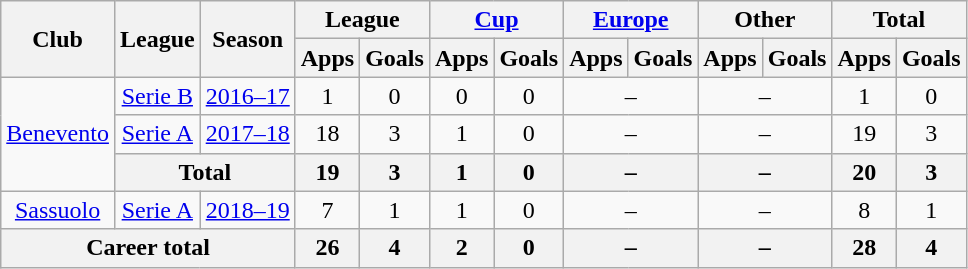<table class="wikitable" style="text-align: center;">
<tr>
<th rowspan="2">Club</th>
<th rowspan="2">League</th>
<th rowspan="2">Season</th>
<th colspan="2">League</th>
<th colspan="2"><a href='#'>Cup</a></th>
<th colspan="2"><a href='#'>Europe</a></th>
<th colspan="2">Other</th>
<th colspan="2">Total</th>
</tr>
<tr>
<th>Apps</th>
<th>Goals</th>
<th>Apps</th>
<th>Goals</th>
<th>Apps</th>
<th>Goals</th>
<th>Apps</th>
<th>Goals</th>
<th>Apps</th>
<th>Goals</th>
</tr>
<tr>
<td rowspan="3"><a href='#'>Benevento</a></td>
<td><a href='#'>Serie B</a></td>
<td><a href='#'>2016–17</a></td>
<td>1</td>
<td>0</td>
<td>0</td>
<td>0</td>
<td colspan="2">–</td>
<td colspan="2">–</td>
<td>1</td>
<td>0</td>
</tr>
<tr>
<td><a href='#'>Serie A</a></td>
<td><a href='#'>2017–18</a></td>
<td>18</td>
<td>3</td>
<td>1</td>
<td>0</td>
<td colspan="2">–</td>
<td colspan="2">–</td>
<td>19</td>
<td>3</td>
</tr>
<tr>
<th colspan="2">Total</th>
<th>19</th>
<th>3</th>
<th>1</th>
<th>0</th>
<th colspan="2">–</th>
<th colspan="2">–</th>
<th>20</th>
<th>3</th>
</tr>
<tr>
<td rowspan="1"><a href='#'>Sassuolo</a></td>
<td><a href='#'>Serie A</a></td>
<td><a href='#'>2018–19</a></td>
<td>7</td>
<td>1</td>
<td>1</td>
<td>0</td>
<td colspan="2">–</td>
<td colspan="2">–</td>
<td>8</td>
<td>1</td>
</tr>
<tr>
<th colspan="3">Career total</th>
<th>26</th>
<th>4</th>
<th>2</th>
<th>0</th>
<th colspan="2">–</th>
<th colspan="2">–</th>
<th>28</th>
<th>4</th>
</tr>
</table>
